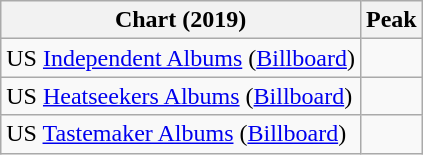<table class="wikitable plainrowheaders">
<tr>
<th scope="col">Chart (2019)</th>
<th scope="col">Peak</th>
</tr>
<tr>
<td scope="row">US <a href='#'>Independent Albums</a> (<a href='#'>Billboard</a>)</td>
<td></td>
</tr>
<tr>
<td scope="row">US <a href='#'>Heatseekers Albums</a> (<a href='#'>Billboard</a>)</td>
<td></td>
</tr>
<tr>
<td scope="row">US <a href='#'>Tastemaker Albums</a> (<a href='#'>Billboard</a>)</td>
<td></td>
</tr>
</table>
